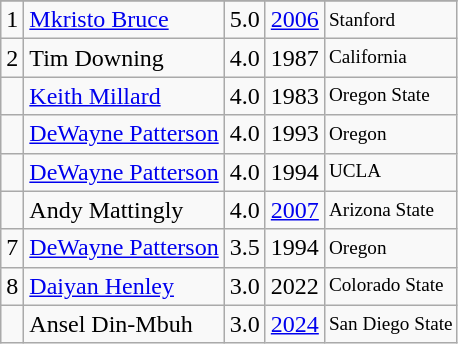<table class="wikitable">
<tr>
</tr>
<tr>
<td>1</td>
<td><a href='#'>Mkristo Bruce</a></td>
<td>5.0</td>
<td><a href='#'>2006</a></td>
<td style="font-size:80%;">Stanford</td>
</tr>
<tr>
<td>2</td>
<td>Tim Downing</td>
<td>4.0</td>
<td>1987</td>
<td style="font-size:80%;">California</td>
</tr>
<tr>
<td></td>
<td><a href='#'>Keith Millard</a></td>
<td>4.0</td>
<td>1983</td>
<td style="font-size:80%;">Oregon State</td>
</tr>
<tr>
<td></td>
<td><a href='#'>DeWayne Patterson</a></td>
<td>4.0</td>
<td>1993</td>
<td style="font-size:80%;">Oregon</td>
</tr>
<tr>
<td></td>
<td><a href='#'>DeWayne Patterson</a></td>
<td>4.0</td>
<td>1994</td>
<td style="font-size:80%;">UCLA</td>
</tr>
<tr>
<td></td>
<td>Andy Mattingly</td>
<td>4.0</td>
<td><a href='#'>2007</a></td>
<td style="font-size:80%;">Arizona State</td>
</tr>
<tr>
<td>7</td>
<td><a href='#'>DeWayne Patterson</a></td>
<td>3.5</td>
<td>1994</td>
<td style="font-size:80%;">Oregon</td>
</tr>
<tr>
<td>8</td>
<td><a href='#'>Daiyan Henley</a></td>
<td>3.0</td>
<td>2022</td>
<td style="font-size:80%;">Colorado State</td>
</tr>
<tr>
<td></td>
<td>Ansel Din-Mbuh</td>
<td>3.0</td>
<td><a href='#'>2024</a></td>
<td style="font-size:80%;">San Diego State</td>
</tr>
</table>
